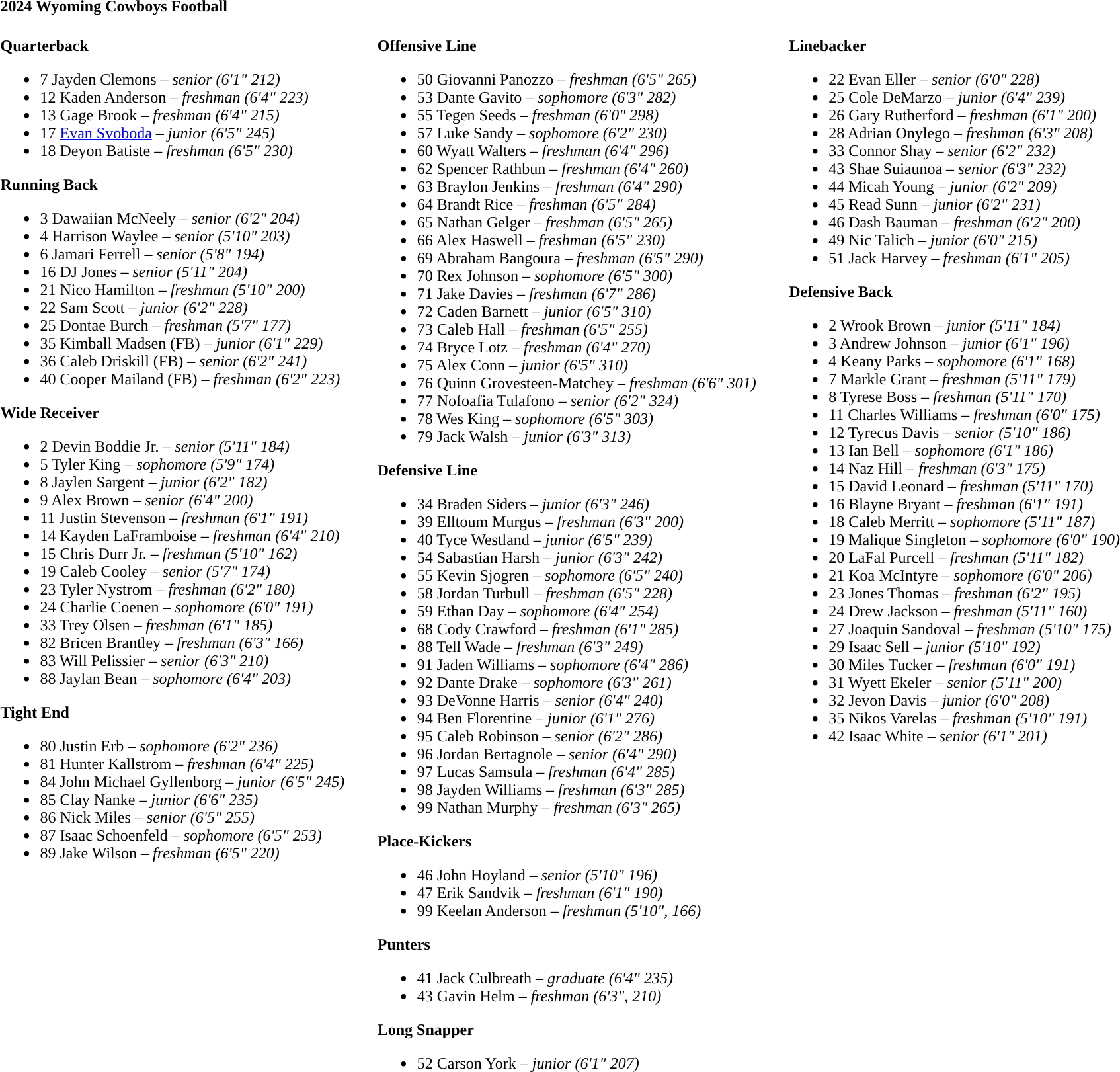<table class="toccolours" style="text-align: left;">
<tr>
<td colspan=11><strong>2024 Wyoming Cowboys Football</strong></td>
</tr>
<tr>
<td valign="top"><br><strong>Quarterback</strong><ul><li>7 Jayden Clemons – <em>senior (6'1" 212)</em></li><li>12 Kaden Anderson – <em> freshman (6'4" 223)</em></li><li>13 Gage Brook – <em> freshman (6'4" 215)</em></li><li>17 <a href='#'>Evan Svoboda</a> – <em>junior (6'5" 245)</em></li><li>18 Deyon Batiste – <em>freshman (6'5" 230)</em></li></ul><strong>Running Back</strong><ul><li>3 Dawaiian McNeely – <em>senior (6'2" 204)</em></li><li>4 Harrison Waylee – <em>senior (5'10" 203)</em></li><li>6 Jamari Ferrell – <em>senior (5'8" 194)</em></li><li>16 DJ Jones – <em>senior (5'11" 204)</em></li><li>21 Nico Hamilton – <em>freshman (5'10" 200)</em></li><li>22 Sam Scott – <em>junior (6'2" 228)</em></li><li>25 Dontae Burch – <em>freshman (5'7" 177)</em></li><li>35 Kimball Madsen (FB) – <em>junior (6'1" 229)</em></li><li>36 Caleb Driskill (FB) – <em>senior (6'2" 241)</em></li><li>40 Cooper Mailand (FB) – <em> freshman (6'2" 223)</em></li></ul><strong>Wide Receiver</strong><ul><li>2 Devin Boddie Jr. – <em>senior (5'11" 184)</em></li><li>5 Tyler King – <em>sophomore (5'9" 174)</em></li><li>8 Jaylen Sargent – <em>junior (6'2" 182)</em></li><li>9 Alex Brown – <em>senior (6'4" 200)</em></li><li>11 Justin Stevenson – <em> freshman (6'1" 191)</em></li><li>14 Kayden LaFramboise – <em> freshman (6'4" 210)</em></li><li>15 Chris Durr Jr. – <em>freshman (5'10" 162)</em></li><li>19 Caleb Cooley – <em>senior (5'7" 174)</em></li><li>23 Tyler Nystrom – <em>freshman (6'2" 180)</em></li><li>24 Charlie Coenen – <em>sophomore (6'0" 191)</em></li><li>33 Trey Olsen – <em>freshman (6'1" 185)</em></li><li>82 Bricen Brantley – <em> freshman (6'3" 166)</em></li><li>83 Will Pelissier – <em>senior (6'3" 210)</em></li><li>88 Jaylan Bean – <em>sophomore (6'4" 203)</em></li></ul><strong>Tight End</strong><ul><li>80 Justin Erb – <em>sophomore (6'2" 236)</em></li><li>81 Hunter Kallstrom – <em>freshman (6'4" 225)</em></li><li>84 John Michael Gyllenborg – <em>junior (6'5" 245)</em></li><li>85 Clay Nanke – <em>junior (6'6" 235)</em></li><li>86 Nick Miles – <em>senior (6'5" 255)</em></li><li>87 Isaac Schoenfeld – <em>sophomore (6'5" 253)</em></li><li>89 Jake Wilson – <em>freshman (6'5" 220)</em></li></ul></td>
<td width="25"> </td>
<td valign="top"><br><strong>Offensive Line</strong><ul><li>50 Giovanni Panozzo – <em>freshman (6'5" 265)</em></li><li>53 Dante Gavito – <em>sophomore (6'3" 282)</em></li><li>55 Tegen Seeds – <em>freshman (6'0" 298)</em></li><li>57 Luke Sandy – <em>sophomore (6'2" 230)</em></li><li>60 Wyatt Walters – <em> freshman (6'4" 296)</em></li><li>62 Spencer Rathbun – <em>freshman (6'4" 260)</em></li><li>63 Braylon Jenkins – <em>freshman (6'4" 290)</em></li><li>64 Brandt Rice – <em> freshman (6'5" 284)</em></li><li>65 Nathan Gelger – <em> freshman (6'5" 265)</em></li><li>66 Alex Haswell – <em>freshman (6'5" 230)</em></li><li>69 Abraham Bangoura – <em>freshman (6'5" 290)</em></li><li>70 Rex Johnson – <em>sophomore (6'5" 300)</em></li><li>71 Jake Davies – <em> freshman (6'7" 286)</em></li><li>72 Caden Barnett – <em>junior (6'5" 310)</em></li><li>73 Caleb Hall – <em>freshman (6'5" 255)</em></li><li>74 Bryce Lotz – <em>freshman (6'4" 270)</em></li><li>75 Alex Conn – <em>junior (6'5" 310)</em></li><li>76 Quinn Grovesteen-Matchey – <em>freshman (6'6" 301)</em></li><li>77 Nofoafia Tulafono – <em>senior (6'2" 324)</em></li><li>78 Wes King – <em>sophomore (6'5" 303)</em></li><li>79 Jack Walsh – <em>junior (6'3" 313)</em></li></ul><strong>Defensive Line</strong><ul><li>34 Braden Siders – <em>junior (6'3" 246)</em></li><li>39 Elltoum Murgus – <em>freshman (6'3" 200)</em></li><li>40 Tyce Westland – <em>junior (6'5" 239)</em></li><li>54 Sabastian Harsh – <em>junior (6'3" 242)</em></li><li>55 Kevin Sjogren – <em>sophomore (6'5" 240)</em></li><li>58 Jordan Turbull – <em> freshman (6'5" 228)</em></li><li>59 Ethan Day – <em>sophomore (6'4" 254)</em></li><li>68 Cody Crawford – <em> freshman (6'1" 285)</em></li><li>88 Tell Wade – <em> freshman (6'3" 249)</em></li><li>91 Jaden Williams – <em>sophomore (6'4" 286)</em></li><li>92 Dante Drake – <em>sophomore (6'3" 261)</em></li><li>93 DeVonne Harris – <em>senior (6'4" 240)</em></li><li>94 Ben Florentine – <em>junior (6'1" 276)</em></li><li>95 Caleb Robinson – <em>senior (6'2" 286)</em></li><li>96 Jordan Bertagnole – <em>senior (6'4" 290)</em></li><li>97 Lucas Samsula – <em> freshman (6'4" 285)</em></li><li>98 Jayden Williams – <em> freshman (6'3" 285)</em></li><li>99 Nathan Murphy – <em>freshman (6'3" 265)</em></li></ul><strong>Place-Kickers</strong><ul><li>46 John Hoyland – <em>senior (5'10" 196)</em></li><li>47 Erik Sandvik – <em> freshman (6'1" 190)</em></li><li>99 Keelan Anderson – <em>freshman (5'10", 166)</em></li></ul><strong>Punters</strong><ul><li>41 Jack Culbreath – <em>graduate (6'4" 235)</em></li><li>43 Gavin Helm – <em>freshman (6'3", 210)</em></li></ul><strong>Long Snapper</strong><ul><li>52 Carson York – <em>junior (6'1" 207)</em></li></ul></td>
<td width="25"> </td>
<td valign="top"><br><strong>Linebacker</strong><ul><li>22 Evan Eller – <em>senior (6'0" 228)</em></li><li>25 Cole DeMarzo – <em>junior (6'4" 239)</em></li><li>26 Gary Rutherford – <em>freshman (6'1" 200)</em></li><li>28 Adrian Onylego – <em>freshman (6'3" 208)</em></li><li>33 Connor Shay – <em>senior (6'2" 232)</em></li><li>43 Shae Suiaunoa – <em>senior (6'3" 232)</em></li><li>44 Micah Young – <em>junior (6'2" 209)</em></li><li>45 Read Sunn – <em>junior (6'2" 231)</em></li><li>46 Dash Bauman – <em>freshman (6'2" 200)</em></li><li>49 Nic Talich – <em>junior (6'0" 215)</em></li><li>51 Jack Harvey – <em>freshman (6'1" 205)</em></li></ul><strong>Defensive Back</strong><ul><li>2 Wrook Brown – <em>junior (5'11" 184)</em></li><li>3 Andrew Johnson – <em>junior (6'1" 196)</em></li><li>4 Keany Parks – <em>sophomore (6'1" 168)</em></li><li>7 Markle Grant – <em>freshman (5'11" 179)</em></li><li>8 Tyrese Boss – <em>freshman (5'11" 170)</em></li><li>11 Charles Williams – <em>freshman (6'0" 175)</em></li><li>12 Tyrecus Davis – <em>senior (5'10" 186)</em></li><li>13 Ian Bell – <em>sophomore (6'1" 186)</em></li><li>14 Naz Hill – <em> freshman (6'3" 175)</em></li><li>15 David Leonard – <em>freshman (5'11" 170)</em></li><li>16 Blayne Bryant – <em>freshman (6'1" 191)</em></li><li>18 Caleb Merritt – <em>sophomore (5'11" 187)</em></li><li>19 Malique Singleton – <em>sophomore (6'0" 190)</em></li><li>20 LaFal Purcell – <em> freshman (5'11" 182)</em></li><li>21 Koa McIntyre – <em>sophomore (6'0" 206)</em></li><li>23 Jones Thomas – <em> freshman (6'2" 195)</em></li><li>24 Drew Jackson – <em>freshman (5'11" 160)</em></li><li>27 Joaquin Sandoval – <em>freshman (5'10" 175)</em></li><li>29 Isaac Sell – <em>junior (5'10" 192)</em></li><li>30 Miles Tucker – <em> freshman (6'0" 191)</em></li><li>31 Wyett Ekeler – <em>senior (5'11" 200)</em></li><li>32 Jevon Davis – <em>junior (6'0" 208)</em></li><li>35 Nikos Varelas – <em> freshman (5'10" 191)</em></li><li>42 Isaac White – <em>senior (6'1" 201)</em></li></ul></td>
</tr>
</table>
